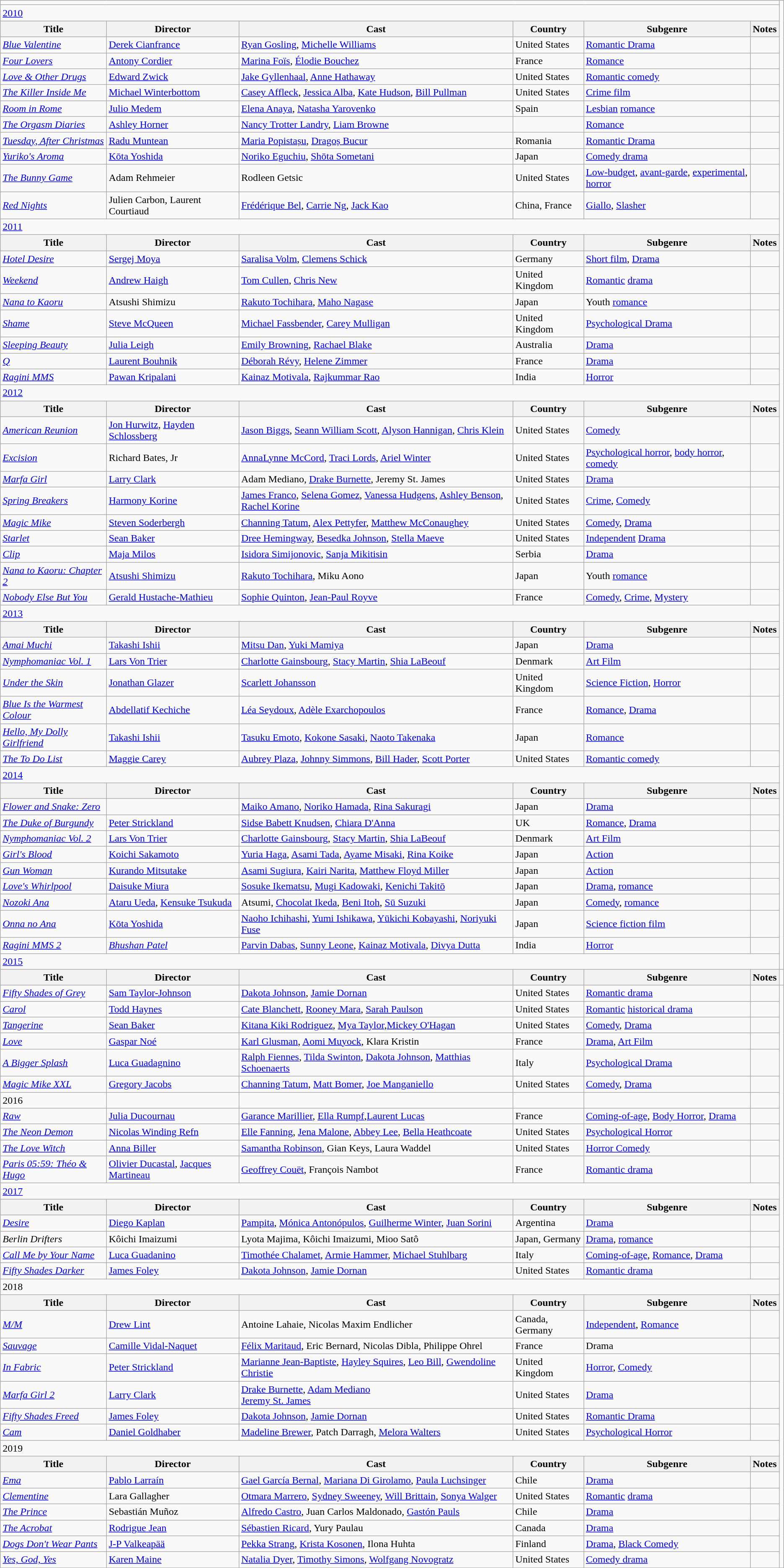<table class="sortable wikitable">
<tr>
<td colspan="6"></td>
</tr>
<tr>
<td colspan="6" ><span><a href='#'>2010</a></span></td>
</tr>
<tr>
<th>Title</th>
<th>Director</th>
<th>Cast</th>
<th>Country</th>
<th>Subgenre</th>
<th>Notes</th>
</tr>
<tr>
<td><em><a href='#'>Blue Valentine</a></em></td>
<td><a href='#'>Derek Cianfrance</a></td>
<td><a href='#'>Ryan Gosling</a>, <a href='#'>Michelle Williams</a></td>
<td>United States</td>
<td><a href='#'>Romantic Drama</a></td>
<td></td>
</tr>
<tr>
<td><em><a href='#'>Four Lovers</a></em></td>
<td><a href='#'>Antony Cordier</a></td>
<td><a href='#'>Marina Foïs</a>, <a href='#'>Élodie Bouchez</a></td>
<td>France</td>
<td><a href='#'>Romance</a></td>
<td></td>
</tr>
<tr>
<td><em><a href='#'>Love &amp; Other Drugs</a></em></td>
<td><a href='#'>Edward Zwick</a></td>
<td><a href='#'>Jake Gyllenhaal</a>, <a href='#'>Anne Hathaway</a></td>
<td>United States</td>
<td><a href='#'>Romantic comedy</a></td>
<td></td>
</tr>
<tr>
<td><em><a href='#'>The Killer Inside Me</a></em></td>
<td><a href='#'>Michael Winterbottom</a></td>
<td><a href='#'>Casey Affleck</a>, <a href='#'>Jessica Alba</a>, <a href='#'>Kate Hudson</a>, <a href='#'>Bill Pullman</a></td>
<td>United States</td>
<td><a href='#'>Crime film</a></td>
<td></td>
</tr>
<tr>
<td><em><a href='#'>Room in Rome</a></em></td>
<td><a href='#'>Julio Medem</a></td>
<td><a href='#'>Elena Anaya</a>, <a href='#'>Natasha Yarovenko</a></td>
<td>Spain</td>
<td><a href='#'>Lesbian</a> <a href='#'>romance</a></td>
<td></td>
</tr>
<tr>
<td><em><a href='#'>The Orgasm Diaries</a></em></td>
<td><a href='#'>Ashley Horner</a></td>
<td><a href='#'>Nancy Trotter Landry</a>, <a href='#'>Liam Browne</a></td>
<td></td>
<td><a href='#'>Romance</a></td>
<td></td>
</tr>
<tr>
<td><em><a href='#'>Tuesday, After Christmas</a></em></td>
<td><a href='#'>Radu Muntean</a></td>
<td><a href='#'>Maria Popistașu</a>, <a href='#'>Dragoș Bucur</a></td>
<td>Romania</td>
<td><a href='#'>Romantic Drama</a></td>
<td></td>
</tr>
<tr>
<td><em><a href='#'>Yuriko's Aroma</a></em></td>
<td><a href='#'>Kōta Yoshida</a></td>
<td><a href='#'>Noriko Eguchiu</a>, <a href='#'>Shōta Sometani</a></td>
<td>Japan</td>
<td><a href='#'>Comedy drama</a></td>
<td></td>
</tr>
<tr>
<td><em><a href='#'>The Bunny Game</a></em></td>
<td>Adam Rehmeier</td>
<td>Rodleen Getsic</td>
<td>United States</td>
<td><a href='#'>Low-budget</a>, <a href='#'>avant-garde</a>, <a href='#'>experimental</a>, <a href='#'>horror</a></td>
<td></td>
</tr>
<tr>
<td><em><a href='#'>Red Nights</a></em></td>
<td>Julien Carbon, Laurent Courtiaud</td>
<td><a href='#'>Frédérique Bel</a>, <a href='#'>Carrie Ng</a>, <a href='#'>Jack Kao</a></td>
<td>China, France</td>
<td><a href='#'>Giallo</a>, <a href='#'>Slasher</a></td>
<td></td>
</tr>
<tr>
<td colspan="6" ><span><a href='#'>2011</a></span></td>
</tr>
<tr>
<th>Title</th>
<th>Director</th>
<th>Cast</th>
<th>Country</th>
<th>Subgenre</th>
<th>Notes</th>
</tr>
<tr>
<td><em><a href='#'>Hotel Desire</a></em></td>
<td><a href='#'>Sergej Moya</a></td>
<td><a href='#'>Saralisa Volm</a>, <a href='#'>Clemens Schick</a></td>
<td>Germany</td>
<td><a href='#'>Short film</a>, <a href='#'>Drama</a></td>
<td></td>
</tr>
<tr>
<td><em><a href='#'>Weekend</a></em></td>
<td><a href='#'>Andrew Haigh</a></td>
<td><a href='#'>Tom Cullen</a>, <a href='#'>Chris New</a></td>
<td>United Kingdom</td>
<td><a href='#'>Romantic</a> <a href='#'>drama</a></td>
<td></td>
</tr>
<tr>
<td><em><a href='#'>Nana to Kaoru</a></em></td>
<td>Atsushi Shimizu</td>
<td><a href='#'>Rakuto Tochihara</a>, <a href='#'>Maho Nagase</a></td>
<td>Japan</td>
<td>Youth <a href='#'>romance</a></td>
<td></td>
</tr>
<tr>
<td><em><a href='#'>Shame</a></em></td>
<td><a href='#'>Steve McQueen</a></td>
<td><a href='#'>Michael Fassbender</a>, <a href='#'>Carey Mulligan</a></td>
<td>United Kingdom</td>
<td><a href='#'>Psychological Drama</a></td>
<td></td>
</tr>
<tr>
<td><em><a href='#'>Sleeping Beauty</a></em></td>
<td><a href='#'>Julia Leigh</a></td>
<td><a href='#'>Emily Browning</a>, <a href='#'>Rachael Blake</a></td>
<td>Australia</td>
<td><a href='#'>Drama</a></td>
<td></td>
</tr>
<tr>
<td><em><a href='#'>Q</a></em></td>
<td><a href='#'>Laurent Bouhnik</a></td>
<td><a href='#'>Déborah Révy</a>, <a href='#'>Helene Zimmer</a></td>
<td>France</td>
<td><a href='#'>Drama</a></td>
<td></td>
</tr>
<tr>
<td><em><a href='#'>Ragini MMS</a></em></td>
<td><a href='#'>Pawan Kripalani</a></td>
<td><a href='#'>Kainaz Motivala</a>, <a href='#'>Rajkummar Rao</a></td>
<td>India</td>
<td><a href='#'>Horror</a></td>
<td></td>
</tr>
<tr>
<td colspan="6" ><span><a href='#'>2012</a></span></td>
</tr>
<tr>
<th>Title</th>
<th>Director</th>
<th>Cast</th>
<th>Country</th>
<th>Subgenre</th>
<th>Notes</th>
</tr>
<tr>
<td><em><a href='#'>American Reunion</a></em></td>
<td><a href='#'>Jon Hurwitz</a>, <a href='#'>Hayden Schlossberg</a></td>
<td><a href='#'>Jason Biggs</a>, <a href='#'>Seann William Scott</a>, <a href='#'>Alyson Hannigan</a>, <a href='#'>Chris Klein</a></td>
<td>United States</td>
<td><a href='#'>Comedy</a></td>
<td></td>
</tr>
<tr>
<td><em><a href='#'>Excision</a></em></td>
<td>Richard Bates, Jr</td>
<td><a href='#'>AnnaLynne McCord</a>, <a href='#'>Traci Lords</a>, <a href='#'>Ariel Winter</a></td>
<td>United States</td>
<td><a href='#'>Psychological horror</a>, <a href='#'>body horror</a>, <a href='#'>comedy</a></td>
<td></td>
</tr>
<tr>
<td><em><a href='#'>Marfa Girl</a></em></td>
<td><a href='#'>Larry Clark</a></td>
<td>Adam Mediano, <a href='#'>Drake Burnette</a>,  Jeremy St. James</td>
<td>United States</td>
<td><a href='#'>Drama</a></td>
<td></td>
</tr>
<tr>
<td><em><a href='#'>Spring Breakers</a></em></td>
<td><a href='#'>Harmony Korine</a></td>
<td><a href='#'>James Franco</a>, <a href='#'>Selena Gomez</a>, <a href='#'>Vanessa Hudgens</a>, <a href='#'>Ashley Benson</a>, <a href='#'>Rachel Korine</a></td>
<td>United States</td>
<td><a href='#'>Crime</a>, <a href='#'>Comedy</a></td>
<td></td>
</tr>
<tr>
<td><em><a href='#'>Magic Mike</a></em></td>
<td><a href='#'>Steven Soderbergh</a></td>
<td><a href='#'>Channing Tatum</a>, <a href='#'>Alex Pettyfer</a>, <a href='#'>Matthew McConaughey</a></td>
<td>United States</td>
<td><a href='#'>Comedy</a>, <a href='#'>Drama</a></td>
<td></td>
</tr>
<tr>
<td><em><a href='#'>Starlet</a></em></td>
<td><a href='#'>Sean Baker</a></td>
<td><a href='#'>Dree Hemingway</a>, <a href='#'>Besedka Johnson</a>, <a href='#'>Stella Maeve</a></td>
<td>United States</td>
<td><a href='#'>Independent</a> <a href='#'>Drama</a></td>
<td></td>
</tr>
<tr>
<td><em><a href='#'>Clip</a></em></td>
<td><a href='#'>Maja Milos</a></td>
<td><a href='#'>Isidora Simijonovic</a>, <a href='#'>Sanja Mikitisin</a></td>
<td>Serbia</td>
<td><a href='#'>Drama</a></td>
<td></td>
</tr>
<tr>
<td><em><a href='#'>Nana to Kaoru: Chapter 2</a></em></td>
<td><a href='#'>Atsushi Shimizu</a></td>
<td><a href='#'>Rakuto Tochihara</a>, Miku Aono</td>
<td>Japan</td>
<td>Youth <a href='#'>romance</a></td>
<td></td>
</tr>
<tr>
<td><em><a href='#'>Nobody Else But You</a></em></td>
<td><a href='#'>Gerald Hustache-Mathieu</a></td>
<td><a href='#'>Sophie Quinton</a>, <a href='#'>Jean-Paul Royve</a></td>
<td>France</td>
<td><a href='#'>Comedy</a>, <a href='#'>Crime</a>, <a href='#'>Mystery</a></td>
<td></td>
</tr>
<tr>
<td colspan="6" ><span><a href='#'>2013</a></span></td>
</tr>
<tr>
<th>Title</th>
<th>Director</th>
<th>Cast</th>
<th>Country</th>
<th>Subgenre</th>
<th>Notes</th>
</tr>
<tr>
<td><em><a href='#'>Amai Muchi</a></em></td>
<td><a href='#'>Takashi Ishii</a></td>
<td><a href='#'>Mitsu Dan</a>, <a href='#'>Yuki Mamiya</a></td>
<td>Japan</td>
<td><a href='#'>Drama</a></td>
<td></td>
</tr>
<tr>
<td><em><a href='#'>Nymphomaniac Vol. 1</a></em></td>
<td><a href='#'>Lars Von Trier</a></td>
<td><a href='#'>Charlotte Gainsbourg</a>, <a href='#'>Stacy Martin</a>, <a href='#'>Shia LaBeouf</a></td>
<td>Denmark</td>
<td><a href='#'>Art Film</a></td>
<td></td>
</tr>
<tr>
<td><em><a href='#'>Under the Skin</a></em></td>
<td><a href='#'>Jonathan Glazer</a></td>
<td><a href='#'>Scarlett Johansson</a></td>
<td>United Kingdom</td>
<td><a href='#'>Science Fiction</a>, <a href='#'>Horror</a></td>
<td></td>
</tr>
<tr>
<td><em><a href='#'>Blue Is the Warmest Colour</a></em></td>
<td><a href='#'>Abdellatif Kechiche</a></td>
<td><a href='#'>Léa Seydoux</a>, <a href='#'>Adèle Exarchopoulos</a></td>
<td>France</td>
<td><a href='#'>Romance</a>, <a href='#'>Drama</a></td>
<td></td>
</tr>
<tr>
<td><em><a href='#'>Hello, My Dolly Girlfriend</a></em></td>
<td><a href='#'>Takashi Ishii</a></td>
<td><a href='#'>Tasuku Emoto</a>, <a href='#'>Kokone Sasaki</a>, <a href='#'>Naoto Takenaka</a></td>
<td>Japan</td>
<td><a href='#'>Romance</a></td>
<td></td>
</tr>
<tr>
<td><em><a href='#'>The To Do List</a></em></td>
<td><a href='#'>Maggie Carey</a></td>
<td><a href='#'>Aubrey Plaza</a>, <a href='#'>Johnny Simmons</a>, <a href='#'>Bill Hader</a>, <a href='#'>Scott Porter</a></td>
<td>United States</td>
<td><a href='#'>Romantic comedy</a></td>
<td></td>
</tr>
<tr>
<td colspan="6" ><span><a href='#'>2014</a></span></td>
</tr>
<tr>
<th>Title</th>
<th>Director</th>
<th>Cast</th>
<th>Country</th>
<th>Subgenre</th>
<th>Notes</th>
</tr>
<tr>
<td><em><a href='#'>Flower and Snake: Zero</a></em></td>
<td></td>
<td><a href='#'>Maiko Amano</a>, <a href='#'>Noriko Hamada</a>, <a href='#'>Rina Sakuragi</a></td>
<td>Japan</td>
<td><a href='#'>Drama</a></td>
<td></td>
</tr>
<tr>
<td><em><a href='#'>The Duke of Burgundy</a></em></td>
<td><a href='#'>Peter Strickland</a></td>
<td><a href='#'>Sidse Babett Knudsen</a>, <a href='#'>Chiara D'Anna</a></td>
<td>UK</td>
<td><a href='#'>Romance</a>, <a href='#'>Drama</a></td>
<td></td>
</tr>
<tr>
<td><em><a href='#'>Nymphomaniac Vol. 2</a></em></td>
<td><a href='#'>Lars Von Trier</a></td>
<td><a href='#'>Charlotte Gainsbourg</a>, <a href='#'>Stacy Martin</a>, <a href='#'>Shia LaBeouf</a></td>
<td>Denmark</td>
<td><a href='#'>Art Film</a></td>
<td></td>
</tr>
<tr>
<td><em><a href='#'>Girl's Blood</a></em></td>
<td><a href='#'>Koichi Sakamoto</a></td>
<td><a href='#'>Yuria Haga</a>, <a href='#'>Asami Tada</a>, <a href='#'>Ayame Misaki</a>, <a href='#'>Rina Koike</a></td>
<td>Japan</td>
<td><a href='#'>Action</a></td>
<td></td>
</tr>
<tr>
<td><em><a href='#'>Gun Woman</a></em></td>
<td><a href='#'>Kurando Mitsutake</a></td>
<td><a href='#'>Asami Sugiura</a>, <a href='#'>Kairi Narita</a>, <a href='#'>Matthew Floyd Miller</a></td>
<td>Japan</td>
<td><a href='#'>Action</a></td>
<td></td>
</tr>
<tr>
<td><em><a href='#'>Love's Whirlpool</a></em></td>
<td><a href='#'>Daisuke Miura</a></td>
<td><a href='#'>Sosuke Ikematsu</a>, <a href='#'>Mugi Kadowaki</a>, <a href='#'>Kenichi Takitō</a></td>
<td>Japan</td>
<td><a href='#'>Drama</a>, <a href='#'>romance</a></td>
<td></td>
</tr>
<tr>
<td><em><a href='#'>Nozoki Ana</a></em></td>
<td><a href='#'>Ataru Ueda</a>, <a href='#'>Kensuke Tsukuda</a></td>
<td>Atsumi, <a href='#'>Chocolat Ikeda</a>, <a href='#'>Beni Itoh</a>, <a href='#'>Sū Suzuki</a></td>
<td>Japan</td>
<td><a href='#'>Comedy</a>, <a href='#'>romance</a></td>
<td></td>
</tr>
<tr>
<td><em><a href='#'>Onna no Ana</a></em></td>
<td><a href='#'>Kōta Yoshida</a></td>
<td><a href='#'>Naoho Ichihashi</a>, <a href='#'>Yumi Ishikawa</a>, <a href='#'>Yūkichi Kobayashi</a>, <a href='#'>Noriyuki Fuse</a></td>
<td>Japan</td>
<td><a href='#'>Science fiction film</a></td>
<td></td>
</tr>
<tr>
<td><em><a href='#'>Ragini MMS 2</a></em></td>
<td><em><a href='#'>Bhushan Patel</a></em></td>
<td><a href='#'>Parvin Dabas</a>, <a href='#'>Sunny Leone</a>, <a href='#'>Kainaz Motivala</a>, <a href='#'>Divya Dutta</a></td>
<td>India</td>
<td><a href='#'>Horror</a></td>
<td></td>
</tr>
<tr>
<td colspan="6" ><span><a href='#'>2015</a></span></td>
</tr>
<tr>
<th>Title</th>
<th>Director</th>
<th>Cast</th>
<th>Country</th>
<th>Subgenre</th>
<th>Notes</th>
<td></td>
</tr>
<tr>
<td><em><a href='#'>Fifty Shades of Grey</a></em></td>
<td><a href='#'>Sam Taylor-Johnson</a></td>
<td><a href='#'>Dakota Johnson</a>, <a href='#'>Jamie Dornan</a></td>
<td>United States</td>
<td><a href='#'>Romantic drama</a></td>
<td></td>
</tr>
<tr>
<td><em><a href='#'>Carol</a></em></td>
<td><a href='#'>Todd Haynes</a></td>
<td><a href='#'>Cate Blanchett</a>, <a href='#'>Rooney Mara</a>, <a href='#'>Sarah Paulson</a></td>
<td>United States</td>
<td><a href='#'>Romantic</a> <a href='#'>historical drama</a></td>
<td></td>
</tr>
<tr>
<td><em><a href='#'>Tangerine</a></em></td>
<td><a href='#'>Sean Baker</a></td>
<td><a href='#'>Kitana Kiki Rodriguez</a>, <a href='#'>Mya Taylor</a>,<a href='#'>Mickey O'Hagan</a></td>
<td>United States</td>
<td><a href='#'>Comedy</a>, <a href='#'>Drama</a></td>
<td></td>
</tr>
<tr>
<td><em><a href='#'>Love</a></em></td>
<td><a href='#'>Gaspar Noé</a></td>
<td><a href='#'>Karl Glusman</a>, <a href='#'>Aomi Muyock</a>, Klara Kristin</td>
<td>France</td>
<td><a href='#'>Drama</a>, <a href='#'>Art Film</a></td>
<td></td>
</tr>
<tr>
<td><a href='#'><em>A Bigger Splash</em></a></td>
<td><a href='#'>Luca Guadagnino</a></td>
<td><a href='#'>Ralph Fiennes</a>, <a href='#'>Tilda Swinton</a>, <a href='#'>Dakota Johnson</a>, <a href='#'>Matthias Schoenaerts</a></td>
<td>Italy</td>
<td><a href='#'>Psychological Drama</a></td>
<td></td>
</tr>
<tr>
<td><em><a href='#'>Magic Mike XXL</a></em></td>
<td><a href='#'>Gregory Jacobs</a></td>
<td><a href='#'>Channing Tatum</a>, <a href='#'>Matt Bomer</a>, <a href='#'>Joe Manganiello</a></td>
<td>United States</td>
<td><a href='#'>Comedy</a>, <a href='#'>Drama</a></td>
<td></td>
</tr>
<tr>
<td>2016</td>
<td></td>
<td></td>
<td></td>
<td></td>
<td></td>
</tr>
<tr>
<td><a href='#'><em>Raw</em></a></td>
<td><a href='#'>Julia Ducournau</a></td>
<td><a href='#'>Garance Marillier</a>, <a href='#'>Ella Rumpf</a>,<a href='#'>Laurent Lucas</a></td>
<td>France</td>
<td><a href='#'>Coming-of-age</a>, <a href='#'>Body Horror</a>, <a href='#'>Drama</a></td>
<td></td>
</tr>
<tr>
<td><em><a href='#'>The Neon Demon</a></em></td>
<td><a href='#'>Nicolas Winding Refn</a></td>
<td><a href='#'>Elle Fanning</a>, <a href='#'>Jena Malone</a>, <a href='#'>Abbey Lee</a>, <a href='#'>Bella Heathcoate</a></td>
<td>United States</td>
<td><a href='#'>Psychological Horror</a></td>
<td></td>
</tr>
<tr>
<td><em><a href='#'>The Love Witch</a></em></td>
<td><a href='#'>Anna Biller</a></td>
<td><a href='#'>Samantha Robinson</a>, Gian Keys, Laura Waddel</td>
<td>United States</td>
<td><a href='#'>Horror Comedy</a></td>
<td></td>
</tr>
<tr>
<td><em><a href='#'>Paris 05:59: Théo & Hugo</a></em></td>
<td><a href='#'>Olivier Ducastal</a>, <a href='#'>Jacques Martineau</a></td>
<td><a href='#'>Geoffrey Couët</a>, François Nambot</td>
<td>France</td>
<td><a href='#'>Romantic drama</a></td>
<td></td>
</tr>
<tr>
<td colspan="6" ><span><a href='#'>2017</a></span></td>
</tr>
<tr>
<th>Title</th>
<th>Director</th>
<th>Cast</th>
<th>Country</th>
<th>Subgenre</th>
<th>Notes</th>
</tr>
<tr>
<td><em><a href='#'>Desire</a></em></td>
<td><a href='#'>Diego Kaplan</a></td>
<td><a href='#'>Pampita</a>, <a href='#'>Mónica Antonópulos</a>, <a href='#'>Guilherme Winter</a>, <a href='#'>Juan Sorini</a></td>
<td>Argentina</td>
<td><a href='#'>Drama</a></td>
<td></td>
</tr>
<tr>
<td><em>Berlin Drifters</em></td>
<td>Kôichi Imaizumi</td>
<td>Lyota Majima, Kôichi Imaizumi, Mioo Satô</td>
<td>Japan, Germany</td>
<td><a href='#'>Drama</a>, <a href='#'>romance</a></td>
<td></td>
</tr>
<tr>
<td><em><a href='#'>Call Me by Your Name</a></em></td>
<td><a href='#'>Luca Guadanino</a></td>
<td><a href='#'>Timothée Chalamet</a>, <a href='#'>Armie Hammer</a>, <a href='#'>Michael Stuhlbarg</a></td>
<td>Italy</td>
<td><a href='#'>Coming-of-age</a>, <a href='#'>Romance</a>, <a href='#'>Drama</a></td>
<td></td>
</tr>
<tr>
<td><em><a href='#'>Fifty Shades Darker</a></em></td>
<td><a href='#'>James Foley</a></td>
<td><a href='#'>Dakota Johnson</a>, <a href='#'>Jamie Dornan</a></td>
<td>United States</td>
<td><a href='#'>Romantic drama</a></td>
<td></td>
</tr>
<tr>
<td colspan="6">2018</td>
</tr>
<tr>
<th>Title</th>
<th>Director</th>
<th>Cast</th>
<th>Country</th>
<th>Subgenre</th>
<th>Notes</th>
</tr>
<tr>
<td><em><a href='#'>M/M</a></em></td>
<td><a href='#'>Drew Lint</a></td>
<td>Antoine Lahaie, Nicolas Maxim Endlicher</td>
<td>Canada, Germany</td>
<td><a href='#'>Independent</a>, <a href='#'>Romance</a></td>
<td></td>
</tr>
<tr>
<td><em><a href='#'>Sauvage</a></em></td>
<td><a href='#'>Camille Vidal-Naquet</a></td>
<td><a href='#'>Félix Maritaud</a>, Eric Bernard, Nicolas Dibla, Philippe Ohrel</td>
<td>France</td>
<td>Drama</td>
<td></td>
</tr>
<tr>
<td><em><a href='#'>In Fabric</a></em></td>
<td><a href='#'>Peter Strickland</a></td>
<td><a href='#'>Marianne Jean-Baptiste</a>, <a href='#'>Hayley Squires</a>, <a href='#'>Leo Bill</a>, <a href='#'>Gwendoline Christie</a></td>
<td>United Kingdom</td>
<td><a href='#'>Horror</a>, <a href='#'>Comedy</a></td>
<td></td>
</tr>
<tr>
<td><em><a href='#'>Marfa Girl 2</a></em></td>
<td><a href='#'>Larry Clark</a></td>
<td><a href='#'>Drake Burnette</a>, <a href='#'>Adam Mediano</a><br><a href='#'>Jeremy St. James</a></td>
<td>United States</td>
<td><a href='#'>Drama</a></td>
<td></td>
</tr>
<tr>
<td><a href='#'><em>Fifty Shades Freed</em></a></td>
<td><a href='#'>James Foley</a></td>
<td><a href='#'>Dakota Johnson</a>, <a href='#'>Jamie Dornan</a></td>
<td>United States</td>
<td><a href='#'>Romantic Drama</a></td>
<td></td>
</tr>
<tr>
<td><em><a href='#'>Cam</a></em></td>
<td><a href='#'>Daniel Goldhaber</a></td>
<td><a href='#'>Madeline Brewer</a>, Patch Darragh, <a href='#'>Melora Walters</a></td>
<td>United States</td>
<td><a href='#'>Psychological Horror</a></td>
<td></td>
</tr>
<tr>
<td colspan="6">2019</td>
</tr>
<tr>
<th>Title</th>
<th>Director</th>
<th>Cast</th>
<th>Country</th>
<th>Subgenre</th>
<th>Notes</th>
</tr>
<tr>
<td><em><a href='#'>Ema</a></em></td>
<td><a href='#'>Pablo Larraín</a></td>
<td><a href='#'>Gael García Bernal</a>, <a href='#'>Mariana Di Girolamo</a>, <a href='#'>Paula Luchsinger</a></td>
<td>Chile</td>
<td><a href='#'>Drama</a></td>
<td></td>
</tr>
<tr>
<td><em><a href='#'>Clementine</a></em></td>
<td>Lara Gallagher</td>
<td><a href='#'>Otmara Marrero</a>, <a href='#'>Sydney Sweeney</a>, <a href='#'>Will Brittain</a>, <a href='#'>Sonya Walger</a></td>
<td>United States</td>
<td><a href='#'>Romantic</a> <a href='#'>drama</a></td>
<td></td>
</tr>
<tr>
<td><em><a href='#'>The Prince</a></em></td>
<td>Sebastián Muñoz</td>
<td><a href='#'>Alfredo Castro</a>, Juan Carlos Maldonado, <a href='#'>Gastón Pauls</a></td>
<td>Chile</td>
<td><a href='#'>Drama</a></td>
<td></td>
</tr>
<tr>
<td><em><a href='#'>The Acrobat</a></em></td>
<td><a href='#'>Rodrigue Jean</a></td>
<td><a href='#'>Sébastien Ricard</a>, Yury Paulau</td>
<td>Canada</td>
<td><a href='#'>Drama</a></td>
<td></td>
</tr>
<tr>
<td><em><a href='#'>Dogs Don't Wear Pants</a></em></td>
<td><a href='#'>J-P Valkeapää</a></td>
<td><a href='#'>Pekka Strang</a>, <a href='#'>Krista Kosonen</a>, Ilona Huhta</td>
<td>Finland</td>
<td><a href='#'>Drama</a>, <a href='#'>Black Comedy</a></td>
<td></td>
</tr>
<tr>
<td><em><a href='#'>Yes, God, Yes</a></em></td>
<td><a href='#'>Karen Maine</a></td>
<td><a href='#'>Natalia Dyer</a>, <a href='#'>Timothy Simons</a>, <a href='#'>Wolfgang Novogratz</a></td>
<td>United States</td>
<td><a href='#'>Comedy drama</a></td>
<td></td>
</tr>
</table>
